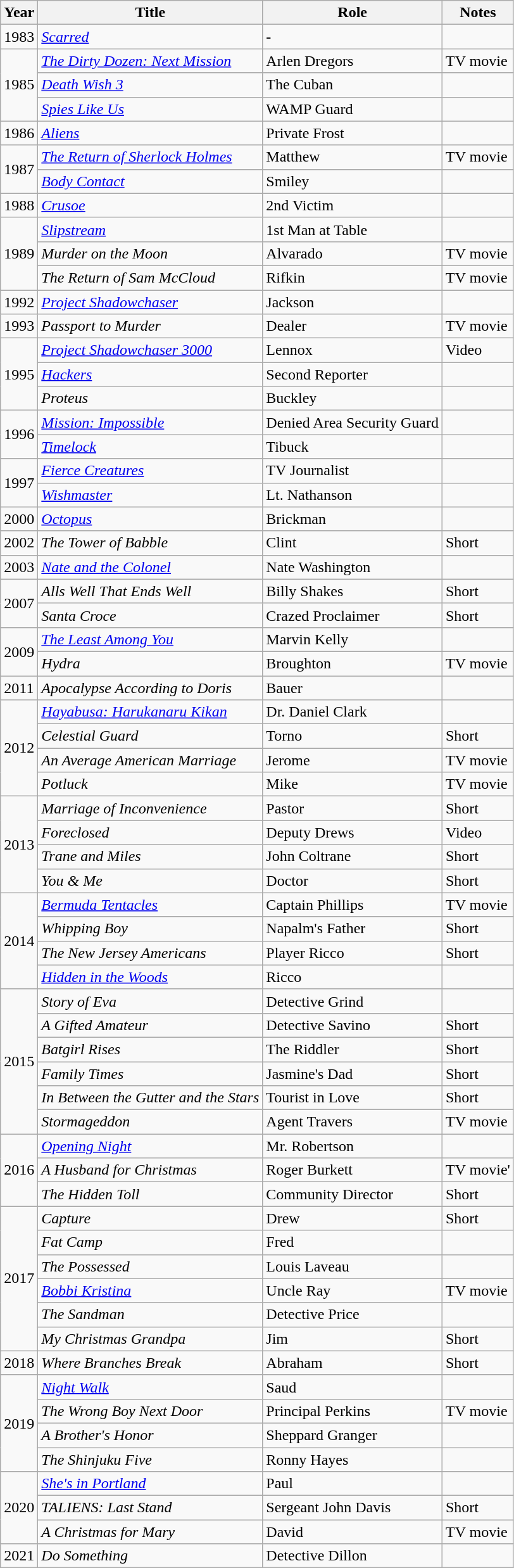<table class="wikitable sortable">
<tr>
<th>Year</th>
<th>Title</th>
<th>Role</th>
<th>Notes</th>
</tr>
<tr>
<td>1983</td>
<td><em><a href='#'>Scarred</a></em></td>
<td>-</td>
<td></td>
</tr>
<tr>
<td rowspan="3">1985</td>
<td><em><a href='#'>The Dirty Dozen: Next Mission</a></em></td>
<td>Arlen Dregors</td>
<td>TV movie</td>
</tr>
<tr>
<td><em><a href='#'>Death Wish 3</a></em></td>
<td>The Cuban</td>
<td></td>
</tr>
<tr>
<td><em><a href='#'>Spies Like Us</a></em></td>
<td>WAMP Guard</td>
<td></td>
</tr>
<tr>
<td>1986</td>
<td><em><a href='#'>Aliens</a></em></td>
<td>Private Frost</td>
<td></td>
</tr>
<tr>
<td rowspan="2">1987</td>
<td><em><a href='#'>The Return of Sherlock Holmes</a></em></td>
<td>Matthew</td>
<td>TV movie</td>
</tr>
<tr>
<td><em><a href='#'>Body Contact</a></em></td>
<td>Smiley</td>
<td></td>
</tr>
<tr>
<td>1988</td>
<td><em><a href='#'>Crusoe</a></em></td>
<td>2nd Victim</td>
<td></td>
</tr>
<tr>
<td rowspan="3">1989</td>
<td><em><a href='#'>Slipstream</a></em></td>
<td>1st Man at Table</td>
<td></td>
</tr>
<tr>
<td><em>Murder on the Moon</em></td>
<td>Alvarado</td>
<td>TV movie</td>
</tr>
<tr>
<td><em>The Return of Sam McCloud</em></td>
<td>Rifkin</td>
<td>TV movie</td>
</tr>
<tr>
<td>1992</td>
<td><em><a href='#'>Project Shadowchaser</a></em></td>
<td>Jackson</td>
<td></td>
</tr>
<tr>
<td>1993</td>
<td><em>Passport to Murder</em></td>
<td>Dealer</td>
<td>TV movie</td>
</tr>
<tr>
<td rowspan="3">1995</td>
<td><em><a href='#'>Project Shadowchaser 3000</a></em></td>
<td>Lennox</td>
<td>Video</td>
</tr>
<tr>
<td><em><a href='#'>Hackers</a></em></td>
<td>Second Reporter</td>
<td></td>
</tr>
<tr>
<td><em>Proteus</em></td>
<td>Buckley</td>
<td></td>
</tr>
<tr>
<td rowspan="2">1996</td>
<td><em><a href='#'>Mission: Impossible</a></em></td>
<td>Denied Area Security Guard</td>
<td></td>
</tr>
<tr>
<td><em><a href='#'>Timelock</a></em></td>
<td>Tibuck</td>
<td></td>
</tr>
<tr>
<td rowspan="2">1997</td>
<td><em><a href='#'>Fierce Creatures</a></em></td>
<td>TV Journalist</td>
<td></td>
</tr>
<tr>
<td><em><a href='#'>Wishmaster</a></em></td>
<td>Lt. Nathanson</td>
<td></td>
</tr>
<tr>
<td>2000</td>
<td><em><a href='#'>Octopus</a></em></td>
<td>Brickman</td>
<td></td>
</tr>
<tr>
<td>2002</td>
<td><em>The Tower of Babble</em></td>
<td>Clint</td>
<td>Short</td>
</tr>
<tr>
<td>2003</td>
<td><em><a href='#'>Nate and the Colonel</a></em></td>
<td>Nate Washington</td>
<td></td>
</tr>
<tr>
<td rowspan="2">2007</td>
<td><em>Alls Well That Ends Well</em></td>
<td>Billy Shakes</td>
<td>Short</td>
</tr>
<tr>
<td><em>Santa Croce</em></td>
<td>Crazed Proclaimer</td>
<td>Short</td>
</tr>
<tr>
<td rowspan="2">2009</td>
<td><em><a href='#'>The Least Among You</a></em></td>
<td>Marvin Kelly</td>
<td></td>
</tr>
<tr>
<td><em>Hydra</em></td>
<td>Broughton</td>
<td>TV movie</td>
</tr>
<tr>
<td>2011</td>
<td><em>Apocalypse According to Doris</em></td>
<td>Bauer</td>
<td></td>
</tr>
<tr>
<td rowspan="4">2012</td>
<td><em><a href='#'>Hayabusa: Harukanaru Kikan</a></em></td>
<td>Dr. Daniel Clark</td>
<td></td>
</tr>
<tr>
<td><em>Celestial Guard</em></td>
<td>Torno</td>
<td>Short</td>
</tr>
<tr>
<td><em>An Average American Marriage</em></td>
<td>Jerome</td>
<td>TV movie</td>
</tr>
<tr>
<td><em>Potluck</em></td>
<td>Mike</td>
<td>TV movie</td>
</tr>
<tr>
<td rowspan="4">2013</td>
<td><em>Marriage of Inconvenience</em></td>
<td>Pastor</td>
<td>Short</td>
</tr>
<tr>
<td><em>Foreclosed</em></td>
<td>Deputy Drews</td>
<td>Video</td>
</tr>
<tr>
<td><em>Trane and Miles</em></td>
<td>John Coltrane</td>
<td>Short</td>
</tr>
<tr>
<td><em>You & Me</em></td>
<td>Doctor</td>
<td>Short</td>
</tr>
<tr>
<td rowspan="4">2014</td>
<td><em><a href='#'>Bermuda Tentacles</a></em></td>
<td>Captain Phillips</td>
<td>TV movie</td>
</tr>
<tr>
<td><em>Whipping Boy</em></td>
<td>Napalm's Father</td>
<td>Short</td>
</tr>
<tr>
<td><em>The New Jersey Americans</em></td>
<td>Player Ricco</td>
<td>Short</td>
</tr>
<tr>
<td><em><a href='#'>Hidden in the Woods</a></em></td>
<td>Ricco</td>
<td></td>
</tr>
<tr>
<td rowspan="6">2015</td>
<td><em>Story of Eva</em></td>
<td>Detective Grind</td>
<td></td>
</tr>
<tr>
<td><em>A Gifted Amateur</em></td>
<td>Detective Savino</td>
<td>Short</td>
</tr>
<tr>
<td><em>Batgirl Rises</em></td>
<td>The Riddler</td>
<td>Short</td>
</tr>
<tr>
<td><em>Family Times</em></td>
<td>Jasmine's Dad</td>
<td>Short</td>
</tr>
<tr>
<td><em>In Between the Gutter and the Stars</em></td>
<td>Tourist in Love</td>
<td>Short</td>
</tr>
<tr>
<td><em>Stormageddon</em></td>
<td>Agent Travers</td>
<td>TV movie</td>
</tr>
<tr>
<td rowspan="3">2016</td>
<td><em><a href='#'>Opening Night</a></em></td>
<td>Mr. Robertson</td>
<td></td>
</tr>
<tr>
<td><em>A Husband for Christmas</em></td>
<td>Roger Burkett</td>
<td>TV movie'</td>
</tr>
<tr>
<td><em>The Hidden Toll</em></td>
<td>Community Director</td>
<td>Short</td>
</tr>
<tr>
<td rowspan="6">2017</td>
<td><em>Capture</em></td>
<td>Drew</td>
<td>Short</td>
</tr>
<tr>
<td><em>Fat Camp</em></td>
<td>Fred</td>
<td></td>
</tr>
<tr>
<td><em>The Possessed</em></td>
<td>Louis Laveau</td>
<td></td>
</tr>
<tr>
<td><em><a href='#'>Bobbi Kristina</a></em></td>
<td>Uncle Ray</td>
<td>TV movie</td>
</tr>
<tr>
<td><em>The Sandman</em></td>
<td>Detective Price</td>
<td></td>
</tr>
<tr>
<td><em>My Christmas Grandpa</em></td>
<td>Jim</td>
<td>Short</td>
</tr>
<tr>
<td>2018</td>
<td><em>Where Branches Break</em></td>
<td>Abraham</td>
<td>Short</td>
</tr>
<tr>
<td rowspan="4">2019</td>
<td><em><a href='#'>Night Walk</a></em></td>
<td>Saud</td>
<td></td>
</tr>
<tr>
<td><em>The Wrong Boy Next Door</em></td>
<td>Principal Perkins</td>
<td>TV movie</td>
</tr>
<tr>
<td><em>A Brother's Honor</em></td>
<td>Sheppard Granger</td>
<td></td>
</tr>
<tr>
<td><em>The Shinjuku Five</em></td>
<td>Ronny Hayes</td>
<td></td>
</tr>
<tr>
<td rowspan="3">2020</td>
<td><em><a href='#'>She's in Portland</a></em></td>
<td>Paul</td>
<td></td>
</tr>
<tr>
<td><em>TALIENS: Last Stand</em></td>
<td>Sergeant John Davis</td>
<td>Short</td>
</tr>
<tr>
<td><em>A Christmas for Mary</em></td>
<td>David</td>
<td>TV movie</td>
</tr>
<tr>
<td>2021</td>
<td><em>Do Something</em></td>
<td>Detective Dillon</td>
<td></td>
</tr>
</table>
